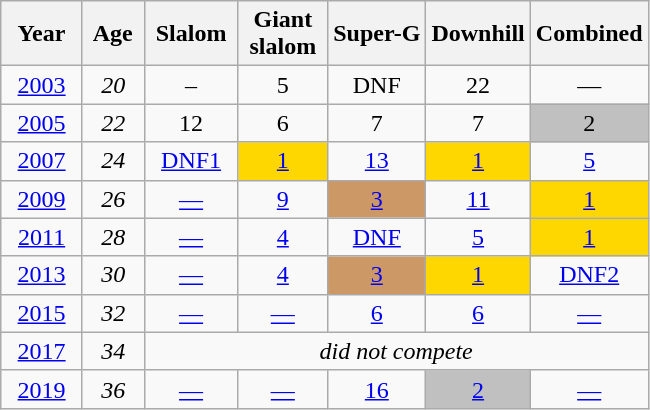<table class=wikitable style="text-align:center">
<tr>
<th>  Year  </th>
<th> Age </th>
<th> Slalom </th>
<th> Giant <br> slalom </th>
<th>Super-G</th>
<th>Downhill</th>
<th>Combined</th>
</tr>
<tr>
<td><a href='#'>2003</a></td>
<td><em>20</em></td>
<td>–</td>
<td>5</td>
<td>DNF</td>
<td>22</td>
<td>—</td>
</tr>
<tr>
<td><a href='#'>2005</a></td>
<td><em>22</em></td>
<td>12</td>
<td>6</td>
<td>7</td>
<td>7</td>
<td style="background:silver;">2</td>
</tr>
<tr>
<td><a href='#'>2007</a></td>
<td><em>24</em></td>
<td><a href='#'>DNF1</a></td>
<td style="background:gold;"><a href='#'>1</a></td>
<td><a href='#'>13</a></td>
<td style="background:gold;"><a href='#'>1</a></td>
<td><a href='#'>5</a></td>
</tr>
<tr>
<td><a href='#'>2009</a></td>
<td><em>26</em></td>
<td><a href='#'>—</a></td>
<td><a href='#'>9</a></td>
<td style="background:#c96;"><a href='#'>3</a></td>
<td><a href='#'>11</a></td>
<td style="background:gold;"><a href='#'>1</a></td>
</tr>
<tr>
<td><a href='#'>2011</a></td>
<td><em>28</em></td>
<td><a href='#'>—</a></td>
<td><a href='#'>4</a></td>
<td><a href='#'>DNF</a></td>
<td><a href='#'>5</a></td>
<td style="background:gold;"><a href='#'>1</a></td>
</tr>
<tr>
<td><a href='#'>2013</a></td>
<td><em>30</em></td>
<td><a href='#'>—</a></td>
<td><a href='#'>4</a></td>
<td style="background:#c96;"><a href='#'>3</a></td>
<td style="background:gold;"><a href='#'>1</a></td>
<td><a href='#'>DNF2</a></td>
</tr>
<tr>
<td><a href='#'>2015</a></td>
<td><em>32</em></td>
<td><a href='#'>—</a></td>
<td><a href='#'>—</a></td>
<td><a href='#'>6</a></td>
<td><a href='#'>6</a></td>
<td><a href='#'>—</a></td>
</tr>
<tr>
<td><a href='#'>2017</a></td>
<td><em>34</em></td>
<td colspan=7><em>did not compete</em></td>
</tr>
<tr>
<td><a href='#'>2019</a></td>
<td><em>36</em></td>
<td><a href='#'>—</a></td>
<td><a href='#'>—</a></td>
<td><a href='#'>16</a></td>
<td style="background:silver;"><a href='#'>2</a></td>
<td><a href='#'>—</a></td>
</tr>
</table>
